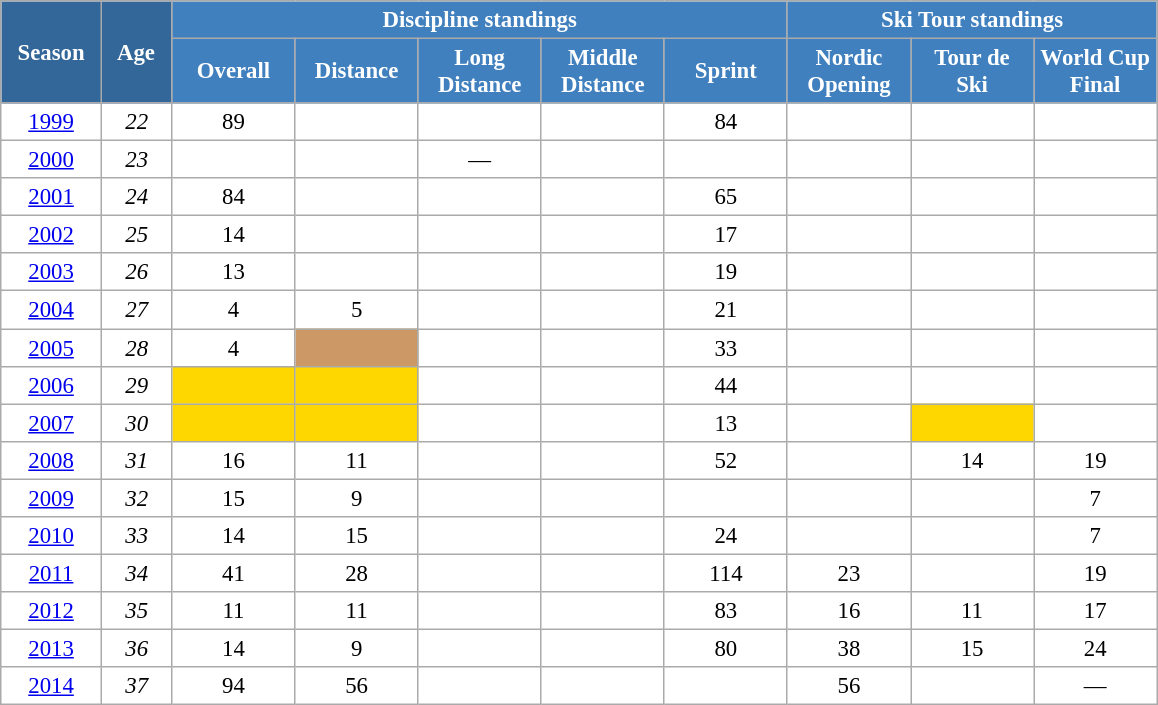<table class="wikitable" style="font-size:95%; text-align:center; border:grey solid 1px; border-collapse:collapse; background:#ffffff;">
<tr>
<th style="background-color:#369; color:white; width:60px;" rowspan="2"> Season </th>
<th style="background-color:#369; color:white; width:40px;" rowspan="2"> Age </th>
<th style="background-color:#4180be; color:white;" colspan="5">Discipline standings</th>
<th style="background-color:#4180be; color:white;" colspan="3">Ski Tour standings</th>
</tr>
<tr>
<th style="background-color:#4180be; color:white; width:75px;">Overall</th>
<th style="background-color:#4180be; color:white; width:75px;">Distance</th>
<th style="background-color:#4180be; color:white; width:75px;">Long Distance</th>
<th style="background-color:#4180be; color:white; width:75px;">Middle Distance</th>
<th style="background-color:#4180be; color:white; width:75px;">Sprint</th>
<th style="background-color:#4180be; color:white; width:75px;">Nordic<br>Opening</th>
<th style="background-color:#4180be; color:white; width:75px;">Tour de<br>Ski</th>
<th style="background-color:#4180be; color:white; width:75px;">World Cup<br>Final</th>
</tr>
<tr>
<td><a href='#'>1999</a></td>
<td><em>22</em></td>
<td>89</td>
<td></td>
<td></td>
<td></td>
<td>84</td>
<td></td>
<td></td>
<td></td>
</tr>
<tr>
<td><a href='#'>2000</a></td>
<td><em>23</em></td>
<td></td>
<td></td>
<td>—</td>
<td></td>
<td></td>
<td></td>
<td></td>
<td></td>
</tr>
<tr>
<td><a href='#'>2001</a></td>
<td><em>24</em></td>
<td>84</td>
<td></td>
<td></td>
<td></td>
<td>65</td>
<td></td>
<td></td>
<td></td>
</tr>
<tr>
<td><a href='#'>2002</a></td>
<td><em>25</em></td>
<td>14</td>
<td></td>
<td></td>
<td></td>
<td>17</td>
<td></td>
<td></td>
<td></td>
</tr>
<tr>
<td><a href='#'>2003</a></td>
<td><em>26</em></td>
<td>13</td>
<td></td>
<td></td>
<td></td>
<td>19</td>
<td></td>
<td></td>
<td></td>
</tr>
<tr>
<td><a href='#'>2004</a></td>
<td><em>27</em></td>
<td>4</td>
<td>5</td>
<td></td>
<td></td>
<td>21</td>
<td></td>
<td></td>
<td></td>
</tr>
<tr>
<td><a href='#'>2005</a></td>
<td><em>28</em></td>
<td>4</td>
<td style="background:#c96;"></td>
<td></td>
<td></td>
<td>33</td>
<td></td>
<td></td>
<td></td>
</tr>
<tr>
<td><a href='#'>2006</a></td>
<td><em>29</em></td>
<td style="background:gold;"></td>
<td style="background:gold;"></td>
<td></td>
<td></td>
<td>44</td>
<td></td>
<td></td>
<td></td>
</tr>
<tr>
<td><a href='#'>2007</a></td>
<td><em>30</em></td>
<td style="background:gold;"></td>
<td style="background:gold;"></td>
<td></td>
<td></td>
<td>13</td>
<td></td>
<td style="background:gold;"></td>
<td></td>
</tr>
<tr>
<td><a href='#'>2008</a></td>
<td><em>31</em></td>
<td>16</td>
<td>11</td>
<td></td>
<td></td>
<td>52</td>
<td></td>
<td>14</td>
<td>19</td>
</tr>
<tr>
<td><a href='#'>2009</a></td>
<td><em>32</em></td>
<td>15</td>
<td>9</td>
<td></td>
<td></td>
<td></td>
<td></td>
<td></td>
<td>7</td>
</tr>
<tr>
<td><a href='#'>2010</a></td>
<td><em>33</em></td>
<td>14</td>
<td>15</td>
<td></td>
<td></td>
<td>24</td>
<td></td>
<td></td>
<td>7</td>
</tr>
<tr>
<td><a href='#'>2011</a></td>
<td><em>34</em></td>
<td>41</td>
<td>28</td>
<td></td>
<td></td>
<td>114</td>
<td>23</td>
<td></td>
<td>19</td>
</tr>
<tr>
<td><a href='#'>2012</a></td>
<td><em>35</em></td>
<td>11</td>
<td>11</td>
<td></td>
<td></td>
<td>83</td>
<td>16</td>
<td>11</td>
<td>17</td>
</tr>
<tr>
<td><a href='#'>2013</a></td>
<td><em>36</em></td>
<td>14</td>
<td>9</td>
<td></td>
<td></td>
<td>80</td>
<td>38</td>
<td>15</td>
<td>24</td>
</tr>
<tr>
<td><a href='#'>2014</a></td>
<td><em>37</em></td>
<td>94</td>
<td>56</td>
<td></td>
<td></td>
<td></td>
<td>56</td>
<td></td>
<td>—</td>
</tr>
</table>
